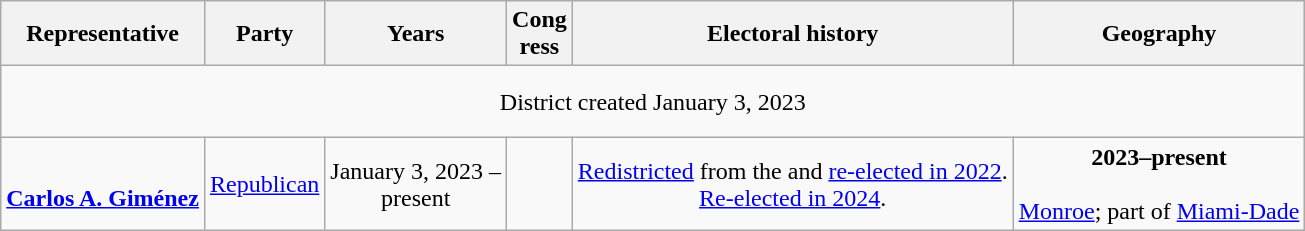<table class="wikitable" style="text-align:center">
<tr>
<th>Representative</th>
<th>Party</th>
<th>Years</th>
<th>Cong<br>ress</th>
<th>Electoral history</th>
<th>Geography</th>
</tr>
<tr style="height:3em">
<td colspan=6>District created January 3, 2023</td>
</tr>
<tr style="height:3em">
<td align=left><br><strong><a href='#'>Carlos A. Giménez</a></strong><br></td>
<td><a href='#'>Republican</a></td>
<td nowrap>January 3, 2023 –<br>present</td>
<td></td>
<td><a href='#'>Redistricted</a> from the  and <a href='#'>re-elected in 2022</a>.<br><a href='#'>Re-elected in 2024</a>.</td>
<td><strong>2023–present</strong><br><br><a href='#'>Monroe</a>; part of <a href='#'>Miami-Dade</a></td>
</tr>
</table>
